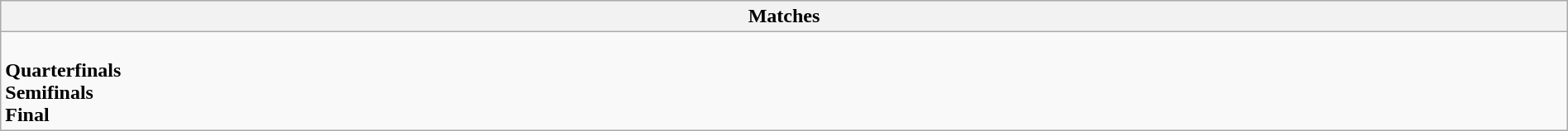<table class="wikitable collapsible collapsed" style="width:100%;">
<tr>
<th>Matches</th>
</tr>
<tr>
<td><br><strong>Quarterfinals</strong>



<br><strong>Semifinals</strong>

<br><strong>Final</strong>
</td>
</tr>
</table>
